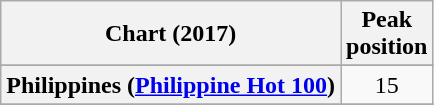<table class="wikitable sortable plainrowheaders">
<tr>
<th scope="col">Chart (2017)</th>
<th scope="col">Peak<br>position</th>
</tr>
<tr>
</tr>
<tr>
<th scope="row">Philippines (<a href='#'>Philippine Hot 100</a>)</th>
<td style="text-align:center">15</td>
</tr>
<tr>
</tr>
<tr>
</tr>
<tr>
</tr>
</table>
